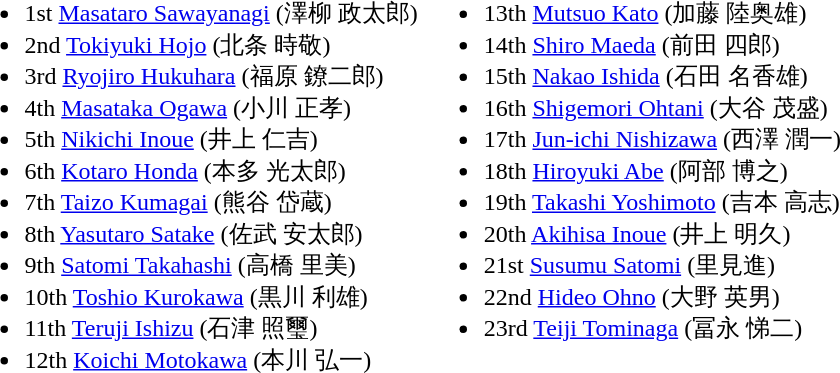<table>
<tr>
<td valign="top"><br><ul><li>1st <a href='#'>Masataro Sawayanagi</a> (澤柳 政太郎)</li><li>2nd <a href='#'>Tokiyuki Hojo</a> (北条 時敬)</li><li>3rd <a href='#'>Ryojiro Hukuhara</a> (福原 鐐二郎)</li><li>4th <a href='#'>Masataka Ogawa</a> (小川 正孝)</li><li>5th <a href='#'>Nikichi Inoue</a> (井上 仁吉)</li><li>6th <a href='#'>Kotaro Honda</a> (本多 光太郎)</li><li>7th <a href='#'>Taizo Kumagai</a> (熊谷 岱蔵)</li><li>8th <a href='#'>Yasutaro Satake</a> (佐武 安太郎)</li><li>9th <a href='#'>Satomi Takahashi</a> (高橋 里美)</li><li>10th <a href='#'>Toshio Kurokawa</a> (黒川 利雄)</li><li>11th <a href='#'>Teruji Ishizu</a> (石津 照璽)</li><li>12th <a href='#'>Koichi Motokawa</a> (本川 弘一)</li></ul></td>
<td valign="top"><br><ul><li>13th <a href='#'>Mutsuo Kato</a> (加藤 陸奥雄)</li><li>14th <a href='#'>Shiro Maeda</a> (前田 四郎)</li><li>15th <a href='#'>Nakao Ishida</a> (石田 名香雄)</li><li>16th <a href='#'>Shigemori Ohtani</a> (大谷 茂盛)</li><li>17th <a href='#'>Jun-ichi Nishizawa</a> (西澤 潤一)</li><li>18th <a href='#'>Hiroyuki Abe</a> (阿部 博之)</li><li>19th <a href='#'>Takashi Yoshimoto</a> (吉本 高志)</li><li>20th <a href='#'>Akihisa Inoue</a> (井上 明久)</li><li>21st <a href='#'>Susumu Satomi</a> (里見進)</li><li>22nd <a href='#'>Hideo Ohno</a> (大野 英男)</li><li>23rd <a href='#'>Teiji Tominaga</a> (冨永 悌二)</li></ul></td>
</tr>
</table>
